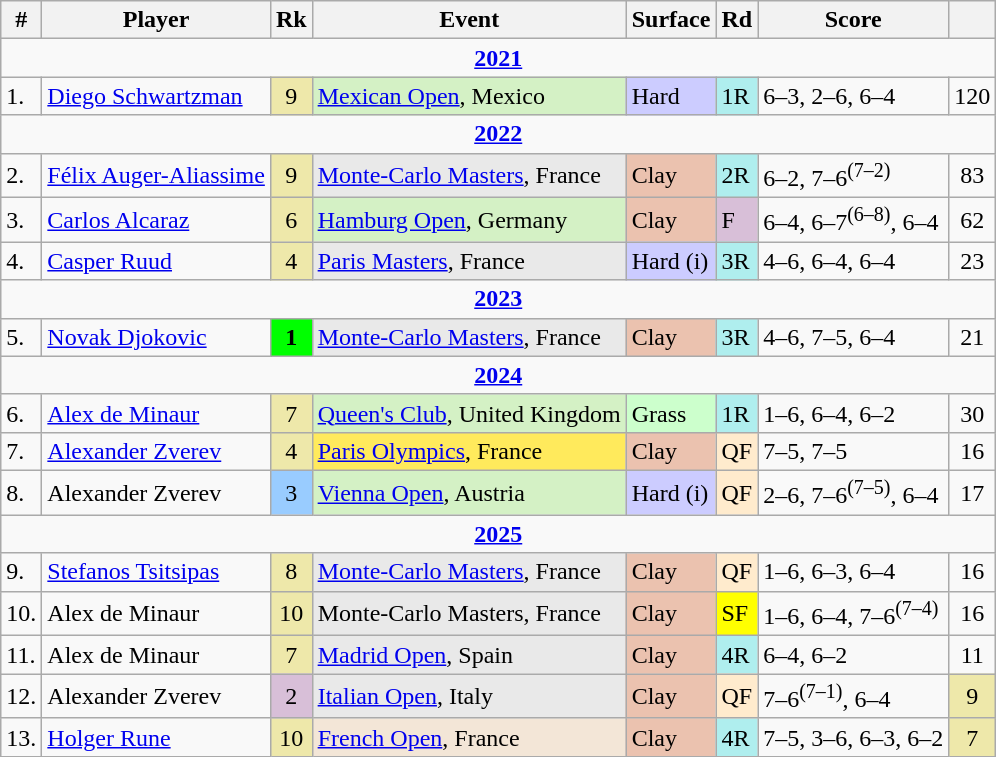<table class="sortable wikitable nowrap">
<tr>
<th>#</th>
<th>Player</th>
<th>Rk</th>
<th>Event</th>
<th>Surface</th>
<th>Rd</th>
<th class=unsortable>Score</th>
<th></th>
</tr>
<tr>
<td colspan=8 style=text-align:center><strong><a href='#'>2021</a></strong></td>
</tr>
<tr>
<td>1.</td>
<td> <a href='#'>Diego Schwartzman</a></td>
<td style=text-align:center bgcolor=eee8aa>9</td>
<td style=background:#d4f1c5><a href='#'>Mexican Open</a>, Mexico</td>
<td style=background:#ccf>Hard</td>
<td style=background:#afeeee>1R</td>
<td>6–3, 2–6, 6–4</td>
<td style=text-align:center>120</td>
</tr>
<tr>
<td colspan=8 style=text-align:center><strong><a href='#'>2022</a></strong></td>
</tr>
<tr>
<td>2.</td>
<td> <a href='#'>Félix Auger-Aliassime</a></td>
<td style=text-align:center bgcolor=eee8aa>9</td>
<td style=background:#e9e9e9><a href='#'>Monte-Carlo Masters</a>, France</td>
<td style=background:#ebc2af>Clay</td>
<td style=background:#afeeee>2R</td>
<td>6–2, 7–6<sup>(7–2)</sup></td>
<td style=text-align:center>83</td>
</tr>
<tr>
<td>3.</td>
<td> <a href='#'>Carlos Alcaraz</a></td>
<td style=text-align:center bgcolor=eee8aa>6</td>
<td style=background:#d4f1c5><a href='#'>Hamburg Open</a>, Germany</td>
<td style=background:#ebc2af>Clay</td>
<td style=background:thistle>F</td>
<td>6–4, 6–7<sup>(6–8)</sup>, 6–4</td>
<td style=text-align:center>62</td>
</tr>
<tr>
<td>4.</td>
<td> <a href='#'>Casper Ruud</a></td>
<td style=text-align:center bgcolor=#eee8aa>4</td>
<td style=background:#e9e9e9><a href='#'>Paris Masters</a>, France</td>
<td style=background:#ccf>Hard (i)</td>
<td style=background:#afeeee>3R</td>
<td>4–6, 6–4, 6–4</td>
<td style=text-align:center>23</td>
</tr>
<tr>
<td colspan=8 style=text-align:center><strong><a href='#'>2023</a></strong></td>
</tr>
<tr>
<td>5.</td>
<td> <a href='#'>Novak Djokovic</a></td>
<td style=text-align:center bgcolor=lime><strong>1</strong></td>
<td style=background:#e9e9e9><a href='#'>Monte-Carlo Masters</a>, France</td>
<td style=background:#ebc2af>Clay</td>
<td style=background:#afeeee>3R</td>
<td>4–6, 7–5, 6–4</td>
<td style=text-align:center>21</td>
</tr>
<tr>
<td colspan=8 style=text-align:center><strong><a href='#'>2024</a></strong></td>
</tr>
<tr>
<td>6.</td>
<td> <a href='#'>Alex de Minaur</a></td>
<td style=text-align:center bgcolor=eee8aa>7</td>
<td style=background:#d4f1c5><a href='#'>Queen's Club</a>, United Kingdom</td>
<td style=background:#ccffcc>Grass</td>
<td style=background:#afeeee>1R</td>
<td>1–6, 6–4, 6–2</td>
<td style=text-align:center>30</td>
</tr>
<tr>
<td>7.</td>
<td> <a href='#'>Alexander Zverev</a></td>
<td style=text-align:center bgcolor=eee8aa>4</td>
<td style=background:#ffea5c><a href='#'>Paris Olympics</a>, France</td>
<td style=background:#ebc2af>Clay</td>
<td style=background:#ffebcd>QF</td>
<td>7–5, 7–5</td>
<td style=text-align:center>16</td>
</tr>
<tr>
<td>8.</td>
<td> Alexander Zverev</td>
<td style=text-align:center bgcolor=99ccff>3</td>
<td style=background:#d4f1c5><a href='#'>Vienna Open</a>, Austria</td>
<td style=background:#ccf>Hard (i)</td>
<td style=background:#ffebcd>QF</td>
<td>2–6, 7–6<sup>(7–5)</sup>, 6–4</td>
<td style=text-align:center>17</td>
</tr>
<tr>
<td colspan=8 style=text-align:center><strong><a href='#'>2025</a></strong></td>
</tr>
<tr>
<td>9.</td>
<td> <a href='#'>Stefanos Tsitsipas</a></td>
<td style=text-align:center bgcolor=eee8aa>8</td>
<td style=background:#e9e9e9><a href='#'>Monte-Carlo Masters</a>, France</td>
<td style=background:#ebc2af>Clay</td>
<td style=background:#ffebcd>QF</td>
<td>1–6, 6–3, 6–4</td>
<td style=text-align:center>16</td>
</tr>
<tr>
<td>10.</td>
<td> Alex de Minaur</td>
<td style=text-align:center bgcolor=eee8aa>10</td>
<td style=background:#e9e9e9>Monte-Carlo Masters, France</td>
<td style=background:#ebc2af>Clay</td>
<td style=background:yellow>SF</td>
<td>1–6, 6–4, 7–6<sup>(7–4)</sup></td>
<td style=text-align:center>16</td>
</tr>
<tr>
<td>11.</td>
<td> Alex de Minaur</td>
<td style=text-align:center bgcolor=eee8aa>7</td>
<td style=background:#e9e9e9><a href='#'>Madrid Open</a>, Spain</td>
<td style=background:#ebc2af>Clay</td>
<td style=background:#afeeee>4R</td>
<td>6–4, 6–2</td>
<td style=text-align:center>11</td>
</tr>
<tr>
<td>12.</td>
<td> Alexander Zverev</td>
<td style=text-align:center bgcolor=thistle>2</td>
<td style=background:#e9e9e9><a href='#'>Italian Open</a>, Italy</td>
<td style=background:#ebc2af>Clay</td>
<td style=background:#ffebcd>QF</td>
<td>7–6<sup>(7–1)</sup>, 6–4</td>
<td style=text-align:center bgcolor=eee8aa>9</td>
</tr>
<tr>
<td>13.</td>
<td> <a href='#'>Holger Rune</a></td>
<td style=text-align:center bgcolor=eee8aa>10</td>
<td style=background:#f3e6d7><a href='#'>French Open</a>, France</td>
<td style=background:#ebc2af>Clay</td>
<td style=background:#afeeee>4R</td>
<td>7–5, 3–6, 6–3, 6–2</td>
<td style=text-align:center bgcolor=eee8aa>7</td>
</tr>
</table>
